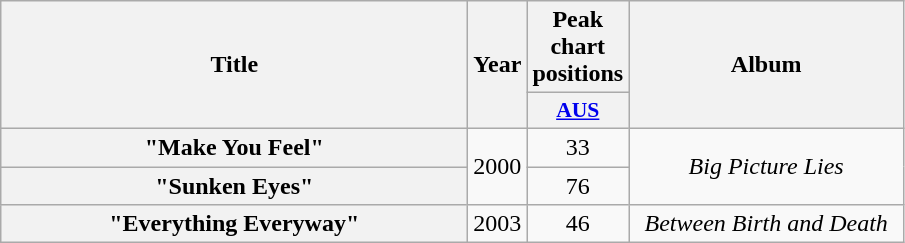<table class="wikitable plainrowheaders" style="text-align:center;">
<tr>
<th scope="col" rowspan="2" style="width:19em;">Title</th>
<th scope="col" rowspan="2" style="width:1em;">Year</th>
<th scope="col" colspan="1">Peak chart positions</th>
<th scope="col" rowspan="2" style="width:11em;">Album</th>
</tr>
<tr>
<th scope="col" style="width:3em;font-size:90%;"><a href='#'>AUS</a><br></th>
</tr>
<tr>
<th scope="row">"Make You Feel"</th>
<td rowspan="2">2000</td>
<td>33</td>
<td rowspan="2"><em>Big Picture Lies</em></td>
</tr>
<tr>
<th scope="row">"Sunken Eyes"</th>
<td>76</td>
</tr>
<tr>
<th scope="row">"Everything Everyway"</th>
<td>2003</td>
<td>46</td>
<td><em>Between Birth and Death</em></td>
</tr>
</table>
